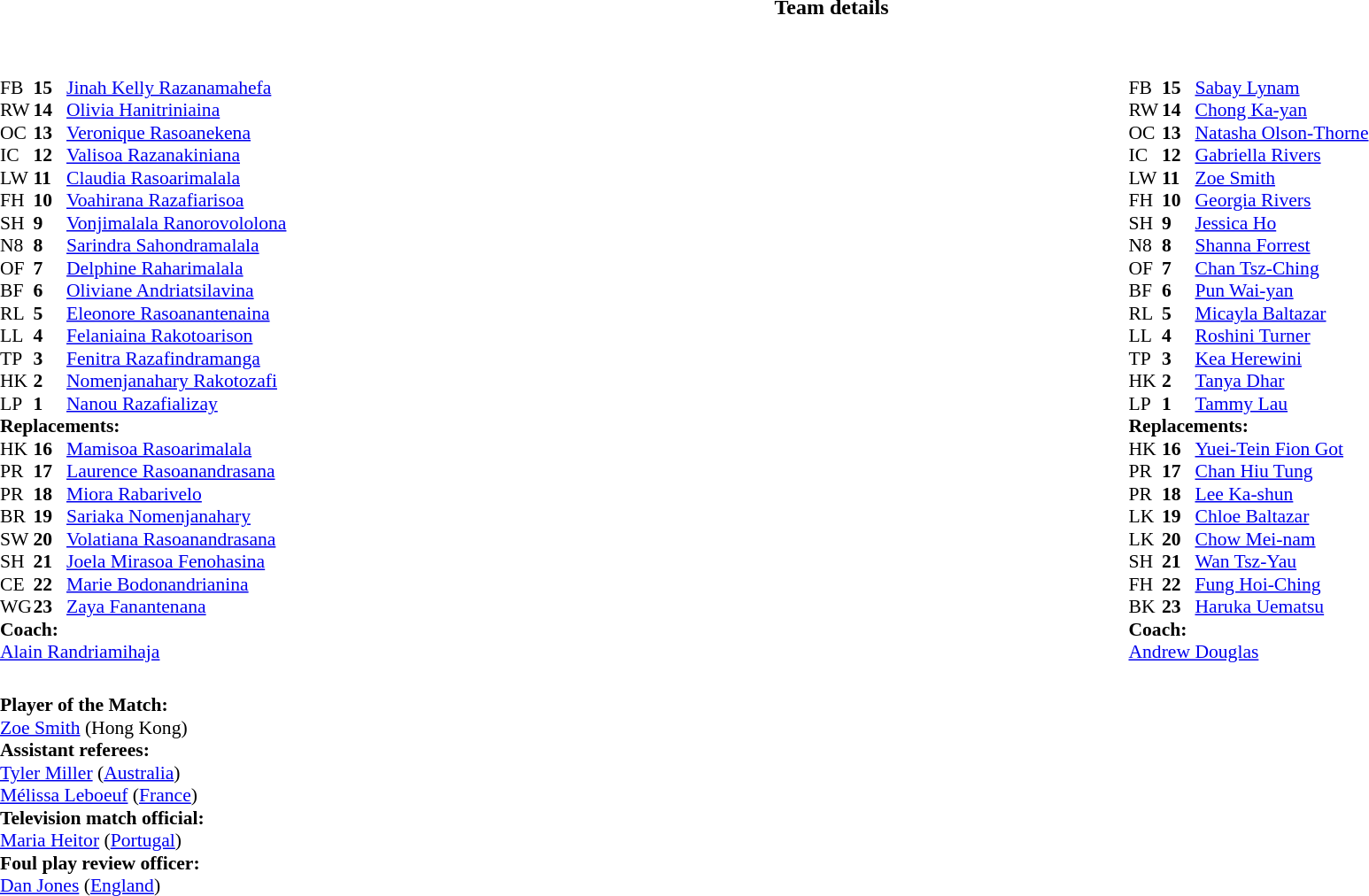<table border="0" style="width:100%;" class="collapsible collapsed">
<tr>
<th>Team details</th>
</tr>
<tr>
<td><br><table width="100%">
<tr>
<td style="vertical-align:top; width:50%"><br><table style="font-size: 90%" cellspacing="0" cellpadding="0">
<tr>
<th width="25"></th>
<th width="25"></th>
</tr>
<tr>
<td>FB</td>
<td><strong>15</strong></td>
<td><a href='#'>Jinah Kelly Razanamahefa</a></td>
<td></td>
<td></td>
</tr>
<tr>
<td>RW</td>
<td><strong>14</strong></td>
<td><a href='#'>Olivia Hanitriniaina</a></td>
<td></td>
<td></td>
</tr>
<tr>
<td>OC</td>
<td><strong>13</strong></td>
<td><a href='#'>Veronique Rasoanekena</a></td>
<td></td>
<td></td>
</tr>
<tr>
<td>IC</td>
<td><strong>12</strong></td>
<td><a href='#'>Valisoa Razanakiniana</a></td>
<td></td>
<td></td>
</tr>
<tr>
<td>LW</td>
<td><strong>11</strong></td>
<td><a href='#'>Claudia Rasoarimalala</a></td>
<td></td>
<td></td>
</tr>
<tr>
<td>FH</td>
<td><strong>10</strong></td>
<td><a href='#'>Voahirana Razafiarisoa</a></td>
<td></td>
<td></td>
</tr>
<tr>
<td>SH</td>
<td><strong>9</strong></td>
<td><a href='#'>Vonjimalala Ranorovololona</a></td>
<td></td>
<td></td>
</tr>
<tr>
<td>N8</td>
<td><strong>8</strong></td>
<td><a href='#'>Sarindra Sahondramalala</a></td>
<td></td>
<td></td>
</tr>
<tr>
<td>OF</td>
<td><strong>7</strong></td>
<td><a href='#'>Delphine Raharimalala</a></td>
<td></td>
<td></td>
</tr>
<tr>
<td>BF</td>
<td><strong>6</strong></td>
<td><a href='#'>Oliviane Andriatsilavina</a></td>
<td></td>
<td></td>
</tr>
<tr>
<td>RL</td>
<td><strong>5</strong></td>
<td><a href='#'>Eleonore Rasoanantenaina</a></td>
<td></td>
<td></td>
</tr>
<tr>
<td>LL</td>
<td><strong>4</strong></td>
<td><a href='#'>Felaniaina Rakotoarison</a></td>
<td></td>
<td></td>
</tr>
<tr>
<td>TP</td>
<td><strong>3</strong></td>
<td><a href='#'>Fenitra Razafindramanga</a></td>
<td></td>
<td></td>
</tr>
<tr>
<td>HK</td>
<td><strong>2</strong></td>
<td><a href='#'>Nomenjanahary Rakotozafi</a></td>
<td></td>
<td></td>
</tr>
<tr>
<td>LP</td>
<td><strong>1</strong></td>
<td><a href='#'>Nanou Razafializay</a></td>
<td></td>
<td></td>
</tr>
<tr>
<td colspan=3><strong>Replacements:</strong></td>
</tr>
<tr>
<td>HK</td>
<td><strong>16</strong></td>
<td><a href='#'>Mamisoa Rasoarimalala</a></td>
<td></td>
<td></td>
</tr>
<tr>
<td>PR</td>
<td><strong>17</strong></td>
<td><a href='#'>Laurence Rasoanandrasana</a></td>
<td></td>
<td></td>
</tr>
<tr>
<td>PR</td>
<td><strong>18</strong></td>
<td><a href='#'>Miora Rabarivelo</a></td>
<td></td>
<td></td>
</tr>
<tr>
<td>BR</td>
<td><strong>19</strong></td>
<td><a href='#'>Sariaka Nomenjanahary</a></td>
<td></td>
<td></td>
</tr>
<tr>
<td>SW</td>
<td><strong>20</strong></td>
<td><a href='#'>Volatiana Rasoanandrasana</a></td>
<td></td>
<td></td>
</tr>
<tr>
<td>SH</td>
<td><strong>21</strong></td>
<td><a href='#'>Joela Mirasoa Fenohasina</a></td>
<td></td>
<td></td>
</tr>
<tr>
<td>CE</td>
<td><strong>22</strong></td>
<td><a href='#'>Marie Bodonandrianina</a></td>
<td></td>
<td></td>
</tr>
<tr>
<td>WG</td>
<td><strong>23</strong></td>
<td><a href='#'>Zaya Fanantenana</a></td>
<td></td>
<td></td>
</tr>
<tr>
<td colspan=3><strong>Coach:</strong></td>
</tr>
<tr>
<td colspan="4"> <a href='#'>Alain Randriamihaja</a></td>
</tr>
<tr>
</tr>
</table>
</td>
<td style="vertical-align:top; width:50%"><br><table style="font-size: 90%" cellspacing="0" cellpadding="0" align="center">
<tr>
<th width="25"></th>
<th width="25"></th>
</tr>
<tr>
<td>FB</td>
<td><strong>15</strong></td>
<td><a href='#'>Sabay Lynam</a></td>
<td></td>
<td></td>
</tr>
<tr>
<td>RW</td>
<td><strong>14</strong></td>
<td><a href='#'>Chong Ka-yan</a></td>
<td></td>
<td></td>
</tr>
<tr>
<td>OC</td>
<td><strong>13</strong></td>
<td><a href='#'>Natasha Olson-Thorne</a></td>
<td></td>
<td></td>
</tr>
<tr>
<td>IC</td>
<td><strong>12</strong></td>
<td><a href='#'>Gabriella Rivers</a></td>
<td></td>
<td></td>
</tr>
<tr>
<td>LW</td>
<td><strong>11</strong></td>
<td><a href='#'>Zoe Smith</a></td>
<td></td>
<td></td>
</tr>
<tr>
<td>FH</td>
<td><strong>10</strong></td>
<td><a href='#'>Georgia Rivers</a></td>
<td></td>
<td></td>
</tr>
<tr>
<td>SH</td>
<td><strong>9</strong></td>
<td><a href='#'>Jessica Ho</a></td>
<td></td>
<td></td>
</tr>
<tr>
<td>N8</td>
<td><strong>8</strong></td>
<td><a href='#'>Shanna Forrest</a></td>
<td></td>
<td></td>
</tr>
<tr>
<td>OF</td>
<td><strong>7</strong></td>
<td><a href='#'>Chan Tsz-Ching</a></td>
<td></td>
<td></td>
</tr>
<tr>
<td>BF</td>
<td><strong>6</strong></td>
<td><a href='#'>Pun Wai-yan</a></td>
<td></td>
<td></td>
</tr>
<tr>
<td>RL</td>
<td><strong>5</strong></td>
<td><a href='#'>Micayla Baltazar</a></td>
<td></td>
<td></td>
</tr>
<tr>
<td>LL</td>
<td><strong>4</strong></td>
<td><a href='#'>Roshini Turner</a></td>
<td></td>
<td></td>
</tr>
<tr>
<td>TP</td>
<td><strong>3</strong></td>
<td><a href='#'>Kea Herewini</a></td>
<td></td>
<td></td>
</tr>
<tr>
<td>HK</td>
<td><strong>2</strong></td>
<td><a href='#'>Tanya Dhar</a></td>
<td></td>
<td></td>
</tr>
<tr>
<td>LP</td>
<td><strong>1</strong></td>
<td><a href='#'>Tammy Lau</a></td>
<td></td>
<td></td>
</tr>
<tr>
<td colspan=3><strong>Replacements:</strong></td>
</tr>
<tr>
<td>HK</td>
<td><strong>16</strong></td>
<td><a href='#'>Yuei-Tein Fion Got</a></td>
<td></td>
<td></td>
</tr>
<tr>
<td>PR</td>
<td><strong>17</strong></td>
<td><a href='#'>Chan Hiu Tung</a></td>
<td></td>
<td></td>
</tr>
<tr>
<td>PR</td>
<td><strong>18</strong></td>
<td><a href='#'>Lee Ka-shun</a></td>
<td></td>
<td></td>
</tr>
<tr>
<td>LK</td>
<td><strong>19</strong></td>
<td><a href='#'>Chloe Baltazar</a></td>
<td></td>
<td></td>
</tr>
<tr>
<td>LK</td>
<td><strong>20</strong></td>
<td><a href='#'>Chow Mei-nam</a></td>
<td></td>
<td></td>
</tr>
<tr>
<td>SH</td>
<td><strong>21</strong></td>
<td><a href='#'>Wan Tsz-Yau</a></td>
<td></td>
<td></td>
</tr>
<tr>
<td>FH</td>
<td><strong>22</strong></td>
<td><a href='#'>Fung Hoi-Ching</a></td>
<td></td>
<td></td>
</tr>
<tr>
<td>BK</td>
<td><strong>23</strong></td>
<td><a href='#'>Haruka Uematsu</a></td>
<td></td>
<td></td>
</tr>
<tr>
<td colspan=3><strong>Coach:</strong></td>
</tr>
<tr>
<td colspan="4"> <a href='#'>Andrew Douglas</a></td>
</tr>
</table>
</td>
</tr>
</table>
<table width=100% style="font-size: 90%">
<tr>
<td><br><strong>Player of the Match:</strong>
<br><a href='#'>Zoe Smith</a> (Hong Kong)<br><strong>Assistant referees:</strong>
<br><a href='#'>Tyler Miller</a> (<a href='#'>Australia</a>)
<br><a href='#'>Mélissa Leboeuf</a> (<a href='#'>France</a>)
<br><strong>Television match official:</strong>
<br><a href='#'>Maria Heitor</a> (<a href='#'>Portugal</a>)
<br><strong>Foul play review officer:</strong>
<br><a href='#'>Dan Jones</a> (<a href='#'>England</a>)</td>
</tr>
</table>
</td>
</tr>
</table>
